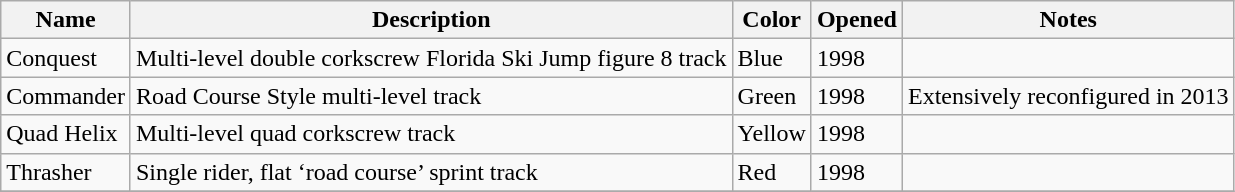<table class="wikitable sortable">
<tr>
<th>Name</th>
<th>Description</th>
<th>Color</th>
<th>Opened</th>
<th>Notes</th>
</tr>
<tr>
<td>Conquest</td>
<td>Multi-level double corkscrew Florida Ski Jump figure 8 track</td>
<td>Blue</td>
<td>1998</td>
<td></td>
</tr>
<tr>
<td>Commander</td>
<td>Road Course Style multi-level track</td>
<td>Green</td>
<td>1998</td>
<td>Extensively reconfigured in 2013</td>
</tr>
<tr>
<td>Quad Helix</td>
<td>Multi-level quad corkscrew track</td>
<td>Yellow</td>
<td>1998</td>
<td></td>
</tr>
<tr>
<td>Thrasher</td>
<td>Single rider, flat ‘road course’ sprint track</td>
<td>Red</td>
<td>1998</td>
<td></td>
</tr>
<tr>
</tr>
</table>
